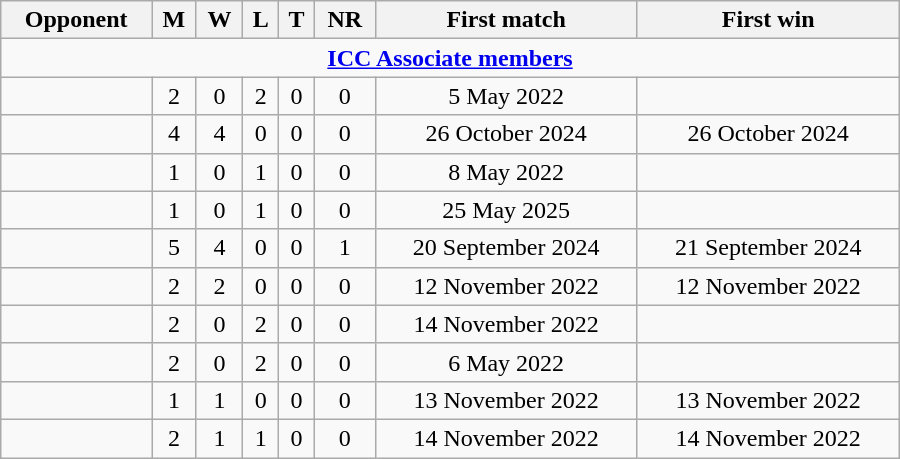<table class="wikitable" style="text-align: center; width: 600px;">
<tr>
<th>Opponent</th>
<th>M</th>
<th>W</th>
<th>L</th>
<th>T</th>
<th>NR</th>
<th>First match</th>
<th>First win</th>
</tr>
<tr>
<td colspan="8" style="text-align: center;"><strong><a href='#'>ICC Associate members</a></strong></td>
</tr>
<tr>
<td align=left></td>
<td>2</td>
<td>0</td>
<td>2</td>
<td>0</td>
<td>0</td>
<td>5 May 2022</td>
<td></td>
</tr>
<tr>
<td align=left></td>
<td>4</td>
<td>4</td>
<td>0</td>
<td>0</td>
<td>0</td>
<td>26 October 2024</td>
<td>26 October 2024</td>
</tr>
<tr>
<td align=left></td>
<td>1</td>
<td>0</td>
<td>1</td>
<td>0</td>
<td>0</td>
<td>8 May 2022</td>
<td></td>
</tr>
<tr>
<td align=left></td>
<td>1</td>
<td>0</td>
<td>1</td>
<td>0</td>
<td>0</td>
<td>25 May 2025</td>
<td></td>
</tr>
<tr>
<td align=left></td>
<td>5</td>
<td>4</td>
<td>0</td>
<td>0</td>
<td>1</td>
<td>20 September 2024</td>
<td>21 September 2024</td>
</tr>
<tr>
<td align=left></td>
<td>2</td>
<td>2</td>
<td>0</td>
<td>0</td>
<td>0</td>
<td>12 November 2022</td>
<td>12 November 2022</td>
</tr>
<tr>
<td align=left></td>
<td>2</td>
<td>0</td>
<td>2</td>
<td>0</td>
<td>0</td>
<td>14 November 2022</td>
<td></td>
</tr>
<tr>
<td align=left></td>
<td>2</td>
<td>0</td>
<td>2</td>
<td>0</td>
<td>0</td>
<td>6 May 2022</td>
<td></td>
</tr>
<tr>
<td align=left></td>
<td>1</td>
<td>1</td>
<td>0</td>
<td>0</td>
<td>0</td>
<td>13 November 2022</td>
<td>13 November 2022</td>
</tr>
<tr>
<td align=left></td>
<td>2</td>
<td>1</td>
<td>1</td>
<td>0</td>
<td>0</td>
<td>14 November 2022</td>
<td>14 November 2022</td>
</tr>
</table>
